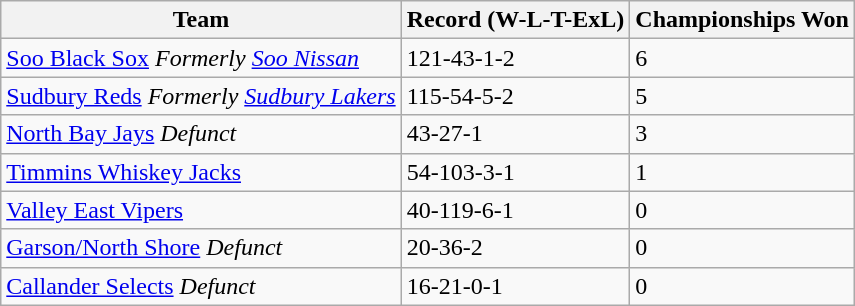<table class="wikitable">
<tr>
<th>Team</th>
<th>Record (W-L-T-ExL)</th>
<th>Championships Won</th>
</tr>
<tr>
<td><a href='#'>Soo Black Sox</a> <em>Formerly <a href='#'>Soo Nissan</a></em></td>
<td>121-43-1-2</td>
<td>6</td>
</tr>
<tr>
<td><a href='#'>Sudbury Reds</a> <em>Formerly <a href='#'>Sudbury Lakers</a></em></td>
<td>115-54-5-2</td>
<td>5</td>
</tr>
<tr>
<td><a href='#'>North Bay Jays</a> <em>Defunct</em></td>
<td>43-27-1</td>
<td>3</td>
</tr>
<tr>
<td><a href='#'>Timmins Whiskey Jacks</a></td>
<td>54-103-3-1</td>
<td>1</td>
</tr>
<tr>
<td><a href='#'>Valley East Vipers</a></td>
<td>40-119-6-1</td>
<td>0</td>
</tr>
<tr>
<td><a href='#'>Garson/North Shore</a> <em>Defunct</em></td>
<td>20-36-2</td>
<td>0</td>
</tr>
<tr>
<td><a href='#'>Callander Selects</a> <em>Defunct</em></td>
<td>16-21-0-1</td>
<td>0</td>
</tr>
</table>
